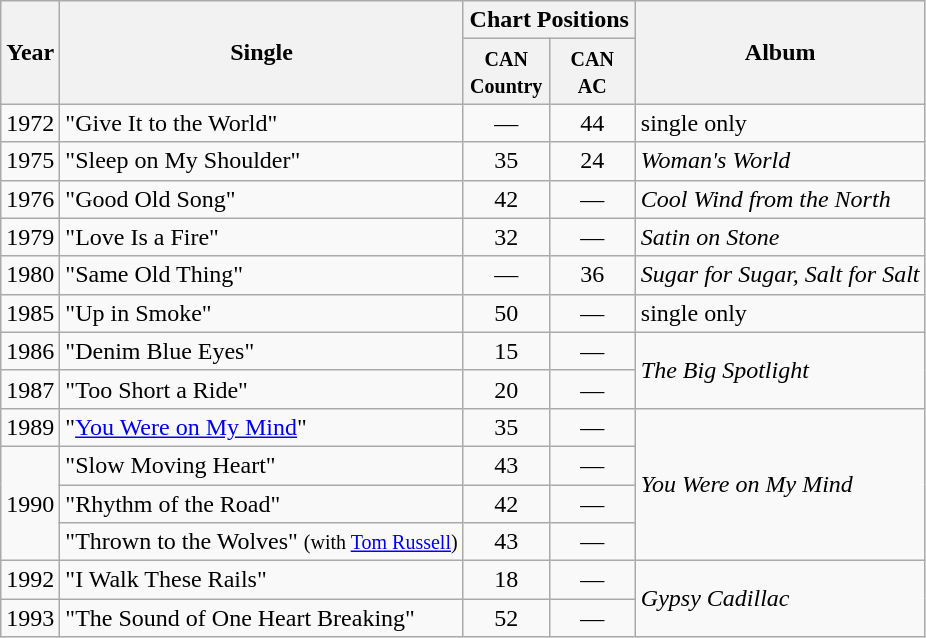<table class="wikitable">
<tr>
<th rowspan="2">Year</th>
<th rowspan="2">Single</th>
<th colspan="2">Chart Positions</th>
<th rowspan="2">Album</th>
</tr>
<tr>
<th style="width:50px;"><small>CAN Country</small></th>
<th style="width:50px;"><small>CAN AC</small></th>
</tr>
<tr>
<td>1972</td>
<td>"Give It to the World"</td>
<td style="text-align:center;">—</td>
<td style="text-align:center;">44</td>
<td>single only</td>
</tr>
<tr>
<td>1975</td>
<td>"Sleep on My Shoulder"</td>
<td style="text-align:center;">35</td>
<td style="text-align:center;">24</td>
<td><em>Woman's World</em></td>
</tr>
<tr>
<td>1976</td>
<td>"Good Old Song"</td>
<td style="text-align:center;">42</td>
<td style="text-align:center;">—</td>
<td><em>Cool Wind from the North</em></td>
</tr>
<tr>
<td>1979</td>
<td>"Love Is a Fire"</td>
<td style="text-align:center;">32</td>
<td style="text-align:center;">—</td>
<td><em>Satin on Stone</em></td>
</tr>
<tr>
<td>1980</td>
<td>"Same Old Thing"</td>
<td style="text-align:center;">—</td>
<td style="text-align:center;">36</td>
<td><em>Sugar for Sugar, Salt for Salt</em></td>
</tr>
<tr>
<td>1985</td>
<td>"Up in Smoke"</td>
<td style="text-align:center;">50</td>
<td style="text-align:center;">—</td>
<td>single only</td>
</tr>
<tr>
<td>1986</td>
<td>"Denim Blue Eyes"</td>
<td style="text-align:center;">15</td>
<td style="text-align:center;">—</td>
<td rowspan="2"><em>The Big Spotlight</em></td>
</tr>
<tr>
<td>1987</td>
<td>"Too Short a Ride"</td>
<td style="text-align:center;">20</td>
<td style="text-align:center;">—</td>
</tr>
<tr>
<td>1989</td>
<td>"<a href='#'>You Were on My Mind</a>"</td>
<td style="text-align:center;">35</td>
<td style="text-align:center;">—</td>
<td rowspan="4"><em>You Were on My Mind</em></td>
</tr>
<tr>
<td rowspan="3">1990</td>
<td>"Slow Moving Heart"</td>
<td style="text-align:center;">43</td>
<td style="text-align:center;">—</td>
</tr>
<tr>
<td>"Rhythm of the Road"</td>
<td style="text-align:center;">42</td>
<td style="text-align:center;">—</td>
</tr>
<tr>
<td>"Thrown to the Wolves" <small>(with <a href='#'>Tom Russell</a>)</small></td>
<td style="text-align:center;">43</td>
<td style="text-align:center;">—</td>
</tr>
<tr>
<td>1992</td>
<td>"I Walk These Rails"</td>
<td style="text-align:center;">18</td>
<td style="text-align:center;">—</td>
<td rowspan="2"><em>Gypsy Cadillac</em></td>
</tr>
<tr>
<td>1993</td>
<td>"The Sound of One Heart Breaking"</td>
<td style="text-align:center;">52</td>
<td style="text-align:center;">—</td>
</tr>
</table>
